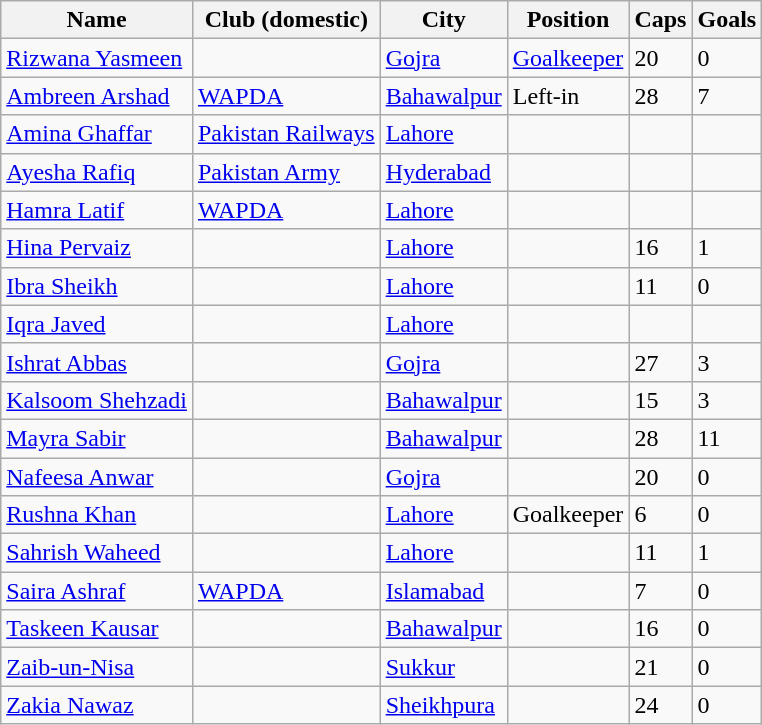<table class="wikitable sortable">
<tr>
<th>Name</th>
<th>Club (domestic)</th>
<th>City</th>
<th>Position</th>
<th>Caps</th>
<th>Goals</th>
</tr>
<tr>
<td><a href='#'>Rizwana Yasmeen</a> </td>
<td></td>
<td><a href='#'>Gojra</a></td>
<td><a href='#'>Goalkeeper</a></td>
<td>20</td>
<td>0</td>
</tr>
<tr>
<td><a href='#'>Ambreen Arshad</a> </td>
<td><a href='#'>WAPDA</a></td>
<td><a href='#'>Bahawalpur</a></td>
<td>Left-in</td>
<td>28</td>
<td>7</td>
</tr>
<tr>
<td><a href='#'>Amina Ghaffar</a></td>
<td><a href='#'>Pakistan Railways</a></td>
<td><a href='#'>Lahore</a></td>
<td></td>
<td></td>
<td></td>
</tr>
<tr>
<td><a href='#'>Ayesha Rafiq</a></td>
<td><a href='#'>Pakistan Army</a></td>
<td><a href='#'>Hyderabad</a></td>
<td></td>
<td></td>
<td></td>
</tr>
<tr>
<td><a href='#'>Hamra Latif</a></td>
<td><a href='#'>WAPDA</a></td>
<td><a href='#'>Lahore</a></td>
<td></td>
<td></td>
<td></td>
</tr>
<tr>
<td><a href='#'>Hina Pervaiz</a></td>
<td></td>
<td><a href='#'>Lahore</a></td>
<td></td>
<td>16</td>
<td>1</td>
</tr>
<tr>
<td><a href='#'>Ibra Sheikh</a></td>
<td></td>
<td><a href='#'>Lahore</a></td>
<td></td>
<td>11</td>
<td>0</td>
</tr>
<tr>
<td><a href='#'>Iqra Javed</a></td>
<td></td>
<td><a href='#'>Lahore</a></td>
<td></td>
<td></td>
<td></td>
</tr>
<tr>
<td><a href='#'>Ishrat Abbas</a></td>
<td></td>
<td><a href='#'>Gojra</a></td>
<td></td>
<td>27</td>
<td>3</td>
</tr>
<tr>
<td><a href='#'>Kalsoom Shehzadi</a></td>
<td></td>
<td><a href='#'>Bahawalpur</a></td>
<td></td>
<td>15</td>
<td>3</td>
</tr>
<tr>
<td><a href='#'>Mayra Sabir</a></td>
<td></td>
<td><a href='#'>Bahawalpur</a></td>
<td></td>
<td>28</td>
<td>11</td>
</tr>
<tr>
<td><a href='#'>Nafeesa Anwar</a></td>
<td></td>
<td><a href='#'>Gojra</a></td>
<td></td>
<td>20</td>
<td>0</td>
</tr>
<tr>
<td><a href='#'>Rushna Khan</a></td>
<td></td>
<td><a href='#'>Lahore</a></td>
<td>Goalkeeper</td>
<td>6</td>
<td>0</td>
</tr>
<tr>
<td><a href='#'>Sahrish Waheed</a></td>
<td></td>
<td><a href='#'>Lahore</a></td>
<td></td>
<td>11</td>
<td>1</td>
</tr>
<tr>
<td><a href='#'>Saira Ashraf</a></td>
<td><a href='#'>WAPDA</a></td>
<td><a href='#'>Islamabad</a></td>
<td></td>
<td>7</td>
<td>0</td>
</tr>
<tr>
<td><a href='#'>Taskeen Kausar</a></td>
<td></td>
<td><a href='#'>Bahawalpur</a></td>
<td></td>
<td>16</td>
<td>0</td>
</tr>
<tr>
<td><a href='#'>Zaib-un-Nisa</a></td>
<td></td>
<td><a href='#'>Sukkur</a></td>
<td></td>
<td>21</td>
<td>0</td>
</tr>
<tr>
<td><a href='#'>Zakia Nawaz</a></td>
<td></td>
<td><a href='#'>Sheikhpura</a></td>
<td></td>
<td>24</td>
<td>0</td>
</tr>
</table>
